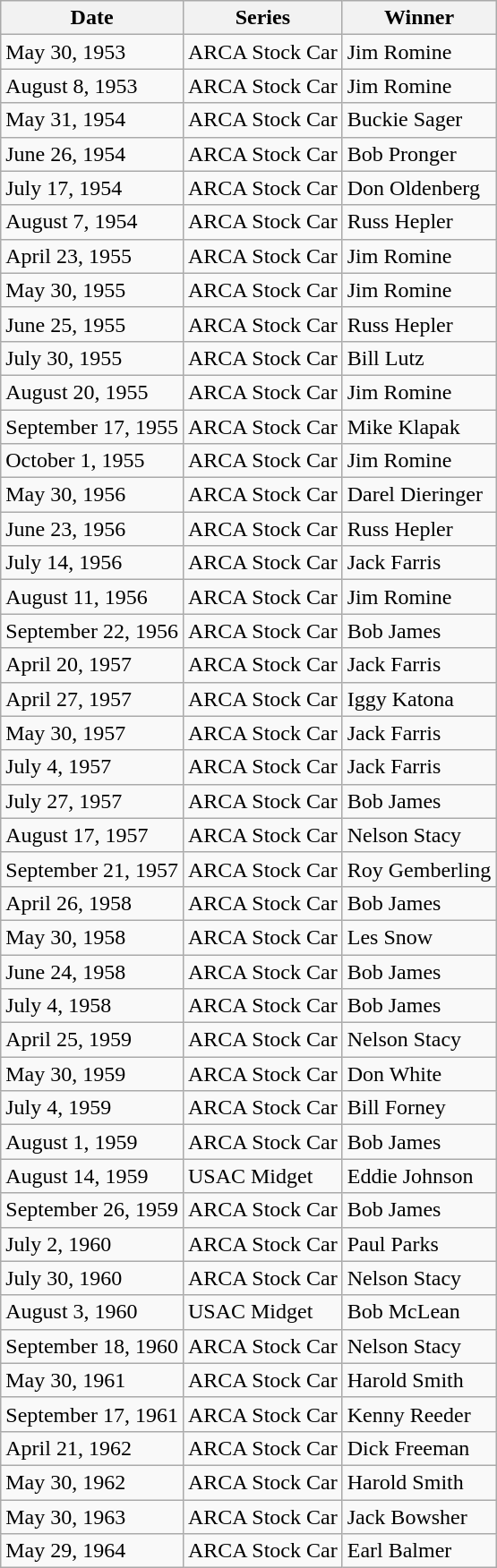<table class="wikitable" border="1">
<tr>
<th>Date</th>
<th>Series</th>
<th>Winner</th>
</tr>
<tr>
<td>May 30, 1953</td>
<td>ARCA Stock Car</td>
<td>Jim Romine</td>
</tr>
<tr>
<td>August 8, 1953</td>
<td>ARCA Stock Car</td>
<td>Jim Romine</td>
</tr>
<tr>
<td>May 31, 1954</td>
<td>ARCA Stock Car</td>
<td>Buckie Sager</td>
</tr>
<tr>
<td>June 26, 1954</td>
<td>ARCA Stock Car</td>
<td>Bob Pronger</td>
</tr>
<tr>
<td>July 17, 1954</td>
<td>ARCA Stock Car</td>
<td>Don Oldenberg</td>
</tr>
<tr>
<td>August 7, 1954</td>
<td>ARCA Stock Car</td>
<td>Russ Hepler</td>
</tr>
<tr>
<td>April 23, 1955</td>
<td>ARCA Stock Car</td>
<td>Jim Romine</td>
</tr>
<tr>
<td>May 30, 1955</td>
<td>ARCA Stock Car</td>
<td>Jim Romine</td>
</tr>
<tr>
<td>June 25, 1955</td>
<td>ARCA Stock Car</td>
<td>Russ Hepler</td>
</tr>
<tr>
<td>July 30, 1955</td>
<td>ARCA Stock Car</td>
<td>Bill Lutz</td>
</tr>
<tr>
<td>August 20, 1955</td>
<td>ARCA Stock Car</td>
<td>Jim Romine</td>
</tr>
<tr>
<td>September 17, 1955</td>
<td>ARCA Stock Car</td>
<td>Mike Klapak</td>
</tr>
<tr>
<td>October 1, 1955</td>
<td>ARCA Stock Car</td>
<td>Jim Romine</td>
</tr>
<tr>
<td>May 30, 1956</td>
<td>ARCA Stock Car</td>
<td>Darel Dieringer</td>
</tr>
<tr>
<td>June 23, 1956</td>
<td>ARCA Stock Car</td>
<td>Russ Hepler</td>
</tr>
<tr>
<td>July 14, 1956</td>
<td>ARCA Stock Car</td>
<td>Jack Farris</td>
</tr>
<tr>
<td>August 11, 1956</td>
<td>ARCA Stock Car</td>
<td>Jim Romine</td>
</tr>
<tr>
<td>September 22, 1956</td>
<td>ARCA Stock Car</td>
<td>Bob James</td>
</tr>
<tr>
<td>April 20, 1957</td>
<td>ARCA Stock Car</td>
<td>Jack Farris</td>
</tr>
<tr>
<td>April 27, 1957</td>
<td>ARCA Stock Car</td>
<td>Iggy Katona</td>
</tr>
<tr>
<td>May 30, 1957</td>
<td>ARCA Stock Car</td>
<td>Jack Farris</td>
</tr>
<tr>
<td>July 4, 1957</td>
<td>ARCA Stock Car</td>
<td>Jack Farris</td>
</tr>
<tr>
<td>July 27, 1957</td>
<td>ARCA Stock Car</td>
<td>Bob James</td>
</tr>
<tr>
<td>August 17, 1957</td>
<td>ARCA Stock Car</td>
<td>Nelson Stacy</td>
</tr>
<tr>
<td>September 21, 1957</td>
<td>ARCA Stock Car</td>
<td>Roy Gemberling</td>
</tr>
<tr>
<td>April 26, 1958</td>
<td>ARCA Stock Car</td>
<td>Bob James</td>
</tr>
<tr>
<td>May 30, 1958</td>
<td>ARCA Stock Car</td>
<td>Les Snow</td>
</tr>
<tr>
<td>June 24, 1958</td>
<td>ARCA Stock Car</td>
<td>Bob James</td>
</tr>
<tr>
<td>July 4, 1958</td>
<td>ARCA Stock Car</td>
<td>Bob James</td>
</tr>
<tr>
<td>April 25, 1959</td>
<td>ARCA Stock Car</td>
<td>Nelson Stacy</td>
</tr>
<tr>
<td>May 30, 1959</td>
<td>ARCA Stock Car</td>
<td>Don White</td>
</tr>
<tr>
<td>July 4, 1959</td>
<td>ARCA Stock Car</td>
<td>Bill Forney</td>
</tr>
<tr>
<td>August 1, 1959</td>
<td>ARCA Stock Car</td>
<td>Bob James</td>
</tr>
<tr>
<td>August 14, 1959</td>
<td>USAC Midget</td>
<td>Eddie Johnson</td>
</tr>
<tr>
<td>September 26, 1959</td>
<td>ARCA Stock Car</td>
<td>Bob James</td>
</tr>
<tr>
<td>July 2, 1960</td>
<td>ARCA Stock Car</td>
<td>Paul Parks</td>
</tr>
<tr>
<td>July 30, 1960</td>
<td>ARCA Stock Car</td>
<td>Nelson Stacy</td>
</tr>
<tr>
<td>August 3, 1960</td>
<td>USAC Midget</td>
<td>Bob McLean</td>
</tr>
<tr>
<td>September 18, 1960</td>
<td>ARCA Stock Car</td>
<td>Nelson Stacy</td>
</tr>
<tr>
<td>May 30, 1961</td>
<td>ARCA Stock Car</td>
<td>Harold Smith</td>
</tr>
<tr>
<td>September 17, 1961</td>
<td>ARCA Stock Car</td>
<td>Kenny Reeder</td>
</tr>
<tr>
<td>April 21, 1962</td>
<td>ARCA Stock Car</td>
<td>Dick Freeman</td>
</tr>
<tr>
<td>May 30, 1962</td>
<td>ARCA Stock Car</td>
<td>Harold Smith</td>
</tr>
<tr>
<td>May 30, 1963</td>
<td>ARCA Stock Car</td>
<td>Jack Bowsher</td>
</tr>
<tr>
<td>May 29, 1964</td>
<td>ARCA Stock Car</td>
<td>Earl Balmer</td>
</tr>
</table>
